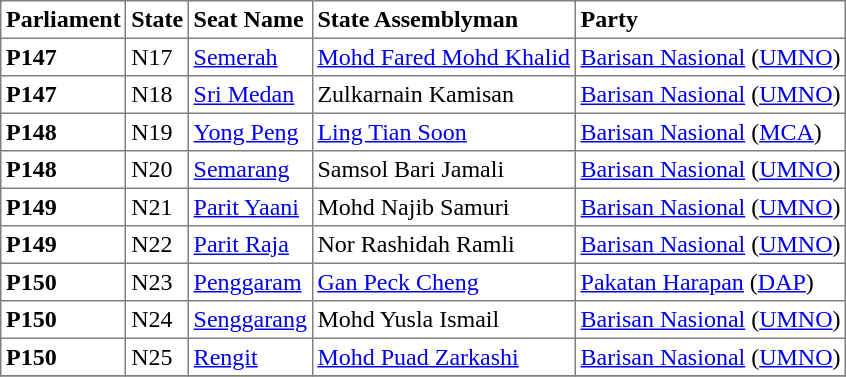<table class="toccolours sortable" cellpadding="3" border="1" style="border-collapse:collapse; text-align: left;">
<tr>
<th align="center">Parliament</th>
<th>State</th>
<th>Seat Name</th>
<th>State Assemblyman</th>
<th>Party</th>
</tr>
<tr>
<th align="left">P147</th>
<td>N17</td>
<td><a href='#'>Semerah</a></td>
<td><a href='#'>Mohd Fared Mohd Khalid</a></td>
<td><a href='#'>Barisan Nasional</a> (<a href='#'>UMNO</a>)</td>
</tr>
<tr>
<th>P147</th>
<td>N18</td>
<td><a href='#'>Sri Medan</a></td>
<td>Zulkarnain Kamisan</td>
<td><a href='#'>Barisan Nasional</a> (<a href='#'>UMNO</a>)</td>
</tr>
<tr>
<th>P148</th>
<td>N19</td>
<td><a href='#'>Yong Peng</a></td>
<td><a href='#'>Ling Tian Soon</a></td>
<td><a href='#'>Barisan Nasional</a> (<a href='#'>MCA</a>)</td>
</tr>
<tr>
<th>P148</th>
<td>N20</td>
<td><a href='#'>Semarang</a></td>
<td>Samsol Bari Jamali</td>
<td><a href='#'>Barisan Nasional</a> (<a href='#'>UMNO</a>)</td>
</tr>
<tr>
<th>P149</th>
<td>N21</td>
<td><a href='#'>Parit Yaani</a></td>
<td>Mohd Najib Samuri</td>
<td><a href='#'>Barisan Nasional</a> (<a href='#'>UMNO</a>)</td>
</tr>
<tr>
<th>P149</th>
<td>N22</td>
<td><a href='#'>Parit Raja</a></td>
<td>Nor Rashidah Ramli</td>
<td><a href='#'>Barisan Nasional</a> (<a href='#'>UMNO</a>)</td>
</tr>
<tr>
<th>P150</th>
<td>N23</td>
<td><a href='#'>Penggaram</a></td>
<td><a href='#'>Gan Peck Cheng</a></td>
<td><a href='#'>Pakatan Harapan</a> (<a href='#'>DAP</a>)</td>
</tr>
<tr>
<th>P150</th>
<td>N24</td>
<td><a href='#'>Senggarang</a></td>
<td>Mohd Yusla Ismail</td>
<td><a href='#'>Barisan Nasional</a> (<a href='#'>UMNO</a>)</td>
</tr>
<tr>
<th>P150</th>
<td>N25</td>
<td><a href='#'>Rengit</a></td>
<td><a href='#'>Mohd Puad Zarkashi</a></td>
<td><a href='#'>Barisan Nasional</a> (<a href='#'>UMNO</a>)</td>
</tr>
<tr>
</tr>
</table>
